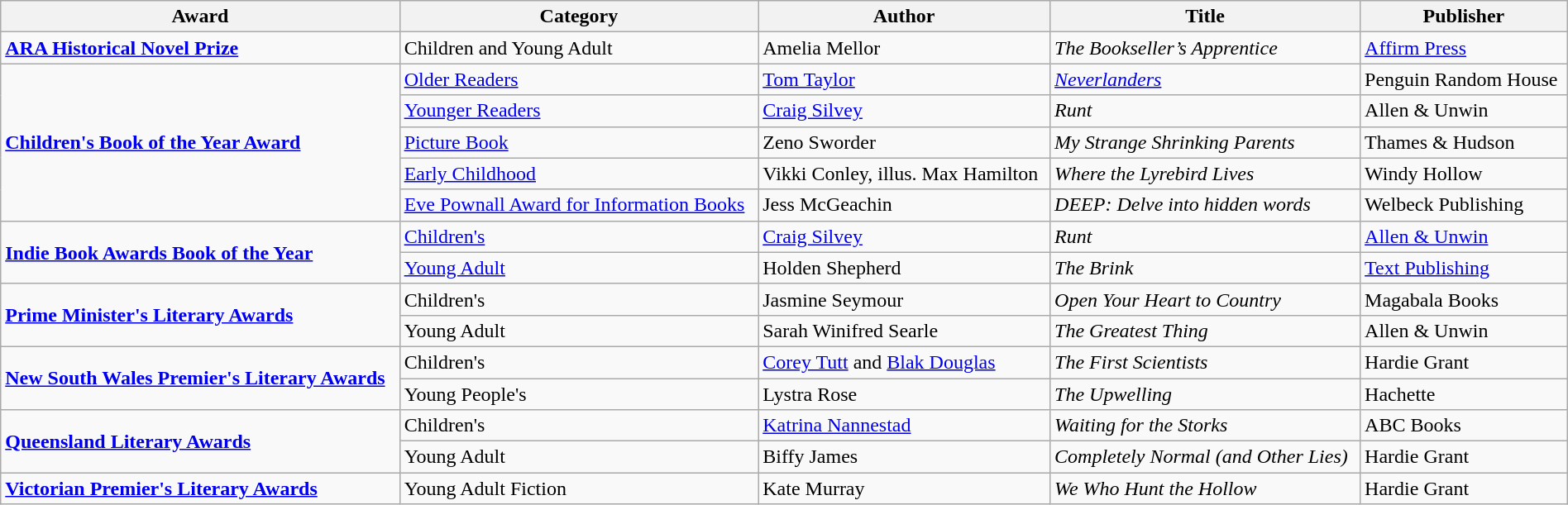<table class="wikitable" width="100%">
<tr>
<th>Award</th>
<th>Category</th>
<th>Author</th>
<th>Title</th>
<th>Publisher</th>
</tr>
<tr>
<td><strong><a href='#'>ARA Historical Novel Prize</a></strong></td>
<td>Children and Young Adult</td>
<td>Amelia Mellor</td>
<td><em>The Bookseller’s Apprentice</em></td>
<td><a href='#'>Affirm Press</a></td>
</tr>
<tr>
<td rowspan="5"><strong><a href='#'>Children's Book of the Year Award</a></strong></td>
<td><a href='#'>Older Readers</a></td>
<td><a href='#'>Tom Taylor</a></td>
<td><em><a href='#'>Neverlanders</a></em></td>
<td>Penguin Random House</td>
</tr>
<tr>
<td><a href='#'>Younger Readers</a></td>
<td><a href='#'>Craig Silvey</a></td>
<td><em>Runt</em></td>
<td>Allen & Unwin</td>
</tr>
<tr>
<td><a href='#'>Picture Book</a></td>
<td>Zeno Sworder</td>
<td><em>My Strange Shrinking Parents</em></td>
<td>Thames & Hudson</td>
</tr>
<tr>
<td><a href='#'>Early Childhood</a></td>
<td>Vikki Conley, illus. Max Hamilton</td>
<td><em>Where the Lyrebird Lives</em></td>
<td>Windy Hollow</td>
</tr>
<tr>
<td><a href='#'>Eve Pownall Award for Information Books</a></td>
<td>Jess McGeachin</td>
<td><em>DEEP: Delve into hidden words</em></td>
<td>Welbeck Publishing</td>
</tr>
<tr>
<td rowspan=2><strong><a href='#'>Indie Book Awards Book of the Year</a></strong></td>
<td><a href='#'>Children's</a></td>
<td><a href='#'>Craig Silvey</a></td>
<td><em>Runt</em></td>
<td><a href='#'>Allen & Unwin</a></td>
</tr>
<tr>
<td><a href='#'>Young Adult</a></td>
<td>Holden Shepherd</td>
<td><em>The Brink</em></td>
<td><a href='#'>Text Publishing</a></td>
</tr>
<tr>
<td rowspan="2"><strong><a href='#'>Prime Minister's Literary Awards</a></strong></td>
<td>Children's</td>
<td>Jasmine Seymour</td>
<td><em>Open Your Heart to Country</em></td>
<td>Magabala Books</td>
</tr>
<tr>
<td>Young Adult</td>
<td>Sarah Winifred Searle</td>
<td><em>The Greatest Thing</em></td>
<td>Allen & Unwin</td>
</tr>
<tr>
<td rowspan="2"><strong><a href='#'>New South Wales Premier's Literary Awards</a></strong></td>
<td>Children's</td>
<td><a href='#'>Corey Tutt</a> and <a href='#'>Blak Douglas</a></td>
<td><em>The First Scientists</em></td>
<td>Hardie Grant</td>
</tr>
<tr>
<td>Young People's</td>
<td>Lystra Rose</td>
<td><em>The Upwelling</em></td>
<td>Hachette</td>
</tr>
<tr>
<td rowspan="2"><strong><a href='#'>Queensland Literary Awards</a></strong></td>
<td>Children's</td>
<td><a href='#'>Katrina Nannestad</a></td>
<td><em>Waiting for the Storks</em></td>
<td>ABC Books</td>
</tr>
<tr>
<td>Young Adult</td>
<td>Biffy James</td>
<td><em>Completely Normal (and Other Lies)</em></td>
<td>Hardie Grant</td>
</tr>
<tr>
<td><strong><a href='#'>Victorian Premier's Literary Awards</a></strong></td>
<td>Young Adult Fiction</td>
<td>Kate Murray</td>
<td><em>We Who Hunt the Hollow</em></td>
<td>Hardie Grant</td>
</tr>
</table>
